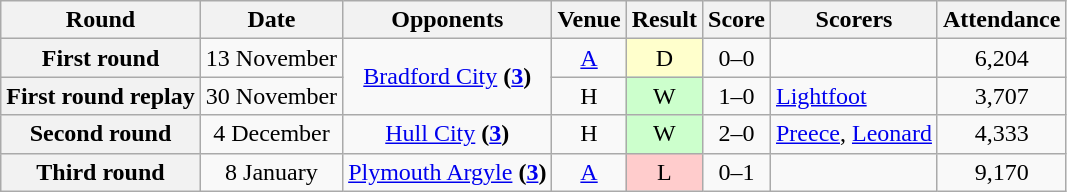<table class="wikitable" style="text-align:center">
<tr>
<th>Round</th>
<th>Date</th>
<th>Opponents</th>
<th>Venue</th>
<th>Result</th>
<th>Score</th>
<th>Scorers</th>
<th>Attendance</th>
</tr>
<tr>
<th>First round</th>
<td>13 November</td>
<td rowspan=2><a href='#'>Bradford City</a> <strong>(<a href='#'>3</a>)</strong></td>
<td><a href='#'>A</a></td>
<td style="background-color:#FFFFCC">D</td>
<td>0–0</td>
<td align="left"></td>
<td>6,204</td>
</tr>
<tr>
<th>First round replay</th>
<td>30 November</td>
<td>H</td>
<td style="background-color:#CCFFCC">W</td>
<td>1–0</td>
<td align="left"><a href='#'>Lightfoot</a></td>
<td>3,707</td>
</tr>
<tr>
<th>Second round</th>
<td>4 December</td>
<td><a href='#'>Hull City</a> <strong>(<a href='#'>3</a>)</strong></td>
<td>H</td>
<td style="background-color:#CCFFCC">W</td>
<td>2–0</td>
<td align="left"><a href='#'>Preece</a>, <a href='#'>Leonard</a></td>
<td>4,333</td>
</tr>
<tr>
<th>Third round</th>
<td>8 January</td>
<td><a href='#'>Plymouth Argyle</a> <strong>(<a href='#'>3</a>)</strong></td>
<td><a href='#'>A</a></td>
<td style="background-color:#FFCCCC">L</td>
<td>0–1</td>
<td align="left"></td>
<td>9,170</td>
</tr>
</table>
